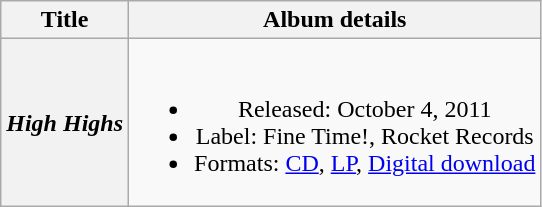<table class="wikitable plainrowheaders" style="text-align:center;">
<tr>
<th scope="col">Title</th>
<th scope="col">Album details</th>
</tr>
<tr>
<th scope="row"><em>High Highs</em></th>
<td><br><ul><li>Released: October 4, 2011</li><li>Label: Fine Time!, Rocket Records</li><li>Formats: <a href='#'>CD</a>, <a href='#'>LP</a>, <a href='#'>Digital download</a></li></ul></td>
</tr>
</table>
